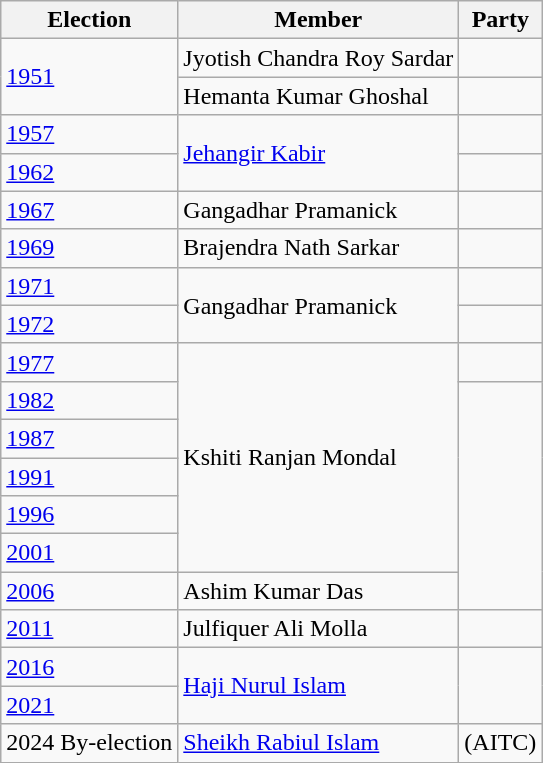<table class="wikitable sortable">
<tr>
<th>Election</th>
<th>Member</th>
<th colspan=2>Party</th>
</tr>
<tr>
<td rowspan=2><a href='#'>1951</a></td>
<td>Jyotish Chandra Roy Sardar</td>
<td></td>
</tr>
<tr>
<td>Hemanta Kumar Ghoshal</td>
<td></td>
</tr>
<tr>
<td><a href='#'>1957</a></td>
<td rowspan=2><a href='#'>Jehangir Kabir</a></td>
<td></td>
</tr>
<tr>
<td><a href='#'>1962</a></td>
</tr>
<tr>
<td><a href='#'>1967</a></td>
<td>Gangadhar Pramanick</td>
<td></td>
</tr>
<tr>
<td><a href='#'>1969</a></td>
<td>Brajendra Nath Sarkar</td>
</tr>
<tr>
<td><a href='#'>1971</a></td>
<td rowspan=2>Gangadhar Pramanick</td>
<td></td>
</tr>
<tr>
<td><a href='#'>1972</a></td>
</tr>
<tr>
<td><a href='#'>1977</a></td>
<td rowspan=6>Kshiti Ranjan Mondal</td>
<td></td>
</tr>
<tr>
<td><a href='#'>1982</a></td>
</tr>
<tr>
<td><a href='#'>1987</a></td>
</tr>
<tr>
<td><a href='#'>1991</a></td>
</tr>
<tr>
<td><a href='#'>1996</a></td>
</tr>
<tr>
<td><a href='#'>2001</a></td>
</tr>
<tr>
<td><a href='#'>2006</a></td>
<td>Ashim Kumar Das</td>
</tr>
<tr>
<td><a href='#'>2011</a></td>
<td>Julfiquer Ali Molla</td>
<td></td>
</tr>
<tr>
<td><a href='#'>2016</a></td>
<td rowspan=2><a href='#'>Haji Nurul Islam</a></td>
</tr>
<tr>
<td><a href='#'>2021</a></td>
</tr>
<tr>
<td>2024 By-election</td>
<td><a href='#'>Sheikh Rabiul Islam</a></td>
<td>(AITC)</td>
</tr>
</table>
